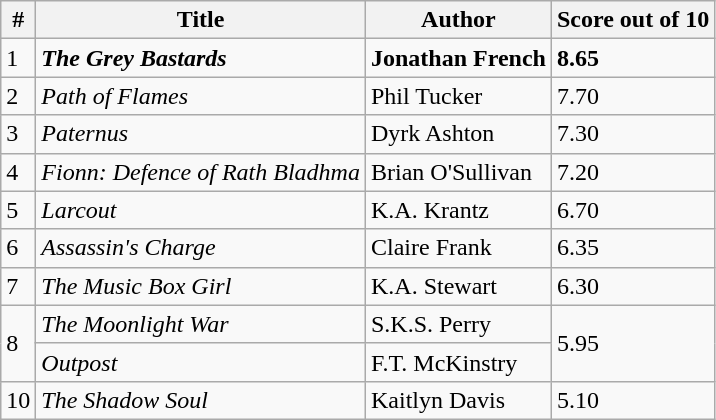<table class="wikitable">
<tr>
<th>#</th>
<th>Title</th>
<th>Author</th>
<th>Score out of 10</th>
</tr>
<tr>
<td>1</td>
<td><strong><em>The Grey Bastards</em></strong></td>
<td><strong>Jonathan French</strong></td>
<td><strong>8.65</strong></td>
</tr>
<tr>
<td>2</td>
<td><em>Path of Flames</em></td>
<td>Phil Tucker</td>
<td>7.70</td>
</tr>
<tr>
<td>3</td>
<td><em>Paternus</em></td>
<td>Dyrk Ashton</td>
<td>7.30</td>
</tr>
<tr>
<td>4</td>
<td><em>Fionn: Defence of Rath Bladhma</em></td>
<td>Brian O'Sullivan</td>
<td>7.20</td>
</tr>
<tr>
<td>5</td>
<td><em>Larcout</em></td>
<td>K.A. Krantz</td>
<td>6.70</td>
</tr>
<tr>
<td>6</td>
<td><em>Assassin's Charge</em></td>
<td>Claire Frank</td>
<td>6.35</td>
</tr>
<tr>
<td>7</td>
<td><em>The Music Box Girl</em></td>
<td>K.A. Stewart</td>
<td>6.30</td>
</tr>
<tr>
<td rowspan=2>8</td>
<td><em>The Moonlight War</em></td>
<td>S.K.S. Perry</td>
<td rowspan=2>5.95</td>
</tr>
<tr>
<td><em>Outpost</em></td>
<td>F.T. McKinstry</td>
</tr>
<tr>
<td>10</td>
<td><em>The Shadow Soul</em></td>
<td>Kaitlyn Davis</td>
<td>5.10</td>
</tr>
</table>
